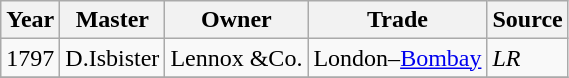<table class=" wikitable">
<tr>
<th>Year</th>
<th>Master</th>
<th>Owner</th>
<th>Trade</th>
<th>Source</th>
</tr>
<tr>
<td>1797</td>
<td>D.Isbister</td>
<td>Lennox &Co.</td>
<td>London–<a href='#'>Bombay</a></td>
<td><em>LR</em></td>
</tr>
<tr>
</tr>
</table>
